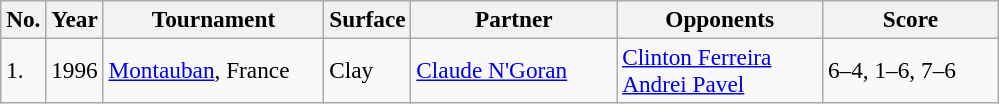<table class="sortable wikitable" style=font-size:97%>
<tr>
<th>No.</th>
<th>Year</th>
<th style="width:140px">Tournament</th>
<th style="width:50px">Surface</th>
<th style="width:130px">Partner</th>
<th style="width:130px">Opponents</th>
<th style="width:110px" class="unsortable">Score</th>
</tr>
<tr>
<td>1.</td>
<td>1996</td>
<td><a href='#'>Montauban</a>, France</td>
<td>Clay</td>
<td> <a href='#'>Claude N'Goran</a></td>
<td> <a href='#'>Clinton Ferreira</a><br> <a href='#'>Andrei Pavel</a></td>
<td>6–4, 1–6, 7–6</td>
</tr>
</table>
